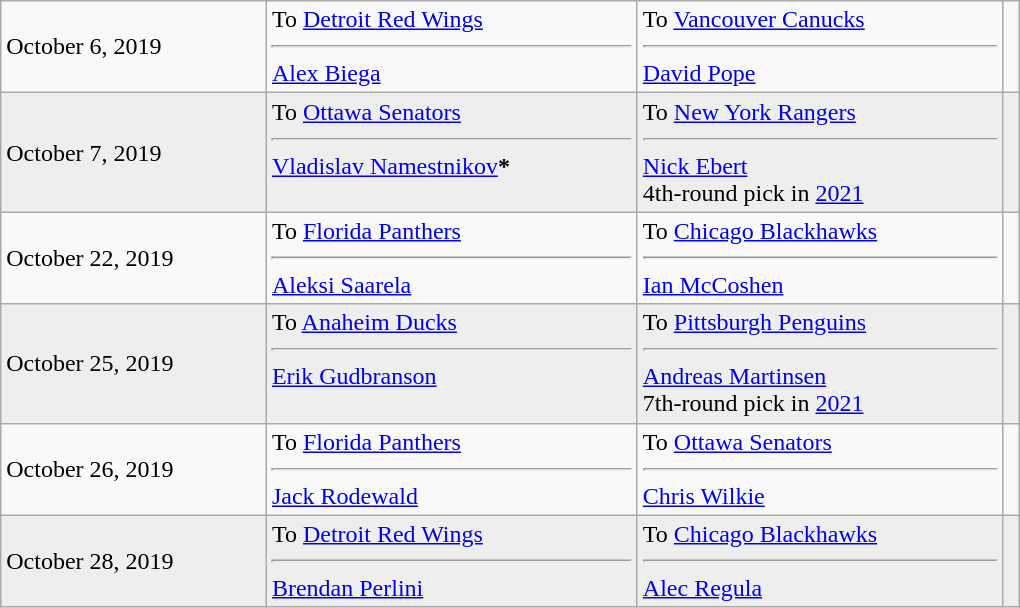<table class="wikitable" style="border:1px solid #999999; width:680px;">
<tr>
<td>October 6, 2019</td>
<td valign="top">To <a href='#'>Detroit Red Wings</a><hr><a href='#'>Alex Biega</a></td>
<td valign="top">To <a href='#'>Vancouver Canucks</a><hr><a href='#'>David Pope</a></td>
<td></td>
</tr>
<tr bgcolor="eeeeee">
<td>October 7, 2019</td>
<td valign="top">To <a href='#'>Ottawa Senators</a><hr><a href='#'>Vladislav Namestnikov</a><span><strong>*</strong></span></td>
<td valign="top">To <a href='#'>New York Rangers</a><hr><a href='#'>Nick Ebert</a><br>4th-round pick in <a href='#'>2021</a></td>
<td></td>
</tr>
<tr>
<td>October 22, 2019</td>
<td valign="top">To <a href='#'>Florida Panthers</a><hr><a href='#'>Aleksi Saarela</a></td>
<td valign="top">To <a href='#'>Chicago Blackhawks</a><hr><a href='#'>Ian McCoshen</a></td>
<td></td>
</tr>
<tr bgcolor="eeeeee">
<td>October 25, 2019</td>
<td valign="top">To <a href='#'>Anaheim Ducks</a><hr><a href='#'>Erik Gudbranson</a></td>
<td valign="top">To <a href='#'>Pittsburgh Penguins</a><hr><a href='#'>Andreas Martinsen</a><br>7th-round pick in <a href='#'>2021</a></td>
<td></td>
</tr>
<tr>
<td>October 26, 2019</td>
<td valign="top">To <a href='#'>Florida Panthers</a><hr><a href='#'>Jack Rodewald</a></td>
<td valign="top">To <a href='#'>Ottawa Senators</a><hr><a href='#'>Chris Wilkie</a></td>
<td></td>
</tr>
<tr bgcolor="eeeeee">
<td>October 28, 2019</td>
<td valign="top">To <a href='#'>Detroit Red Wings</a><hr><a href='#'>Brendan Perlini</a></td>
<td valign="top">To <a href='#'>Chicago Blackhawks</a><hr><a href='#'>Alec Regula</a></td>
<td></td>
</tr>
</table>
